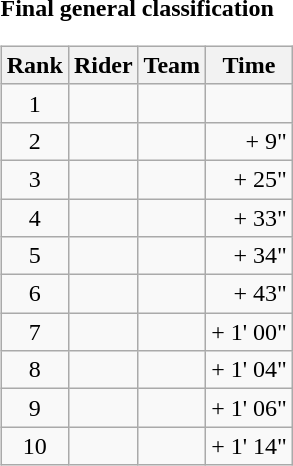<table>
<tr>
<td><strong>Final general classification</strong><br><table class="wikitable">
<tr>
<th scope="col">Rank</th>
<th scope="col">Rider</th>
<th scope="col">Team</th>
<th scope="col">Time</th>
</tr>
<tr>
<td style="text-align:center;">1</td>
<td></td>
<td></td>
<td style="text-align:right;"></td>
</tr>
<tr>
<td style="text-align:center;">2</td>
<td></td>
<td></td>
<td style="text-align:right;">+ 9"</td>
</tr>
<tr>
<td style="text-align:center;">3</td>
<td></td>
<td></td>
<td style="text-align:right;">+ 25"</td>
</tr>
<tr>
<td style="text-align:center;">4</td>
<td></td>
<td></td>
<td style="text-align:right;">+ 33"</td>
</tr>
<tr>
<td style="text-align:center;">5</td>
<td></td>
<td></td>
<td style="text-align:right;">+ 34"</td>
</tr>
<tr>
<td style="text-align:center;">6</td>
<td></td>
<td></td>
<td style="text-align:right;">+ 43"</td>
</tr>
<tr>
<td style="text-align:center;">7</td>
<td></td>
<td></td>
<td style="text-align:right;">+ 1' 00"</td>
</tr>
<tr>
<td style="text-align:center;">8</td>
<td></td>
<td></td>
<td style="text-align:right;">+ 1' 04"</td>
</tr>
<tr>
<td style="text-align:center;">9</td>
<td></td>
<td></td>
<td style="text-align:right;">+ 1' 06"</td>
</tr>
<tr>
<td style="text-align:center;">10</td>
<td></td>
<td></td>
<td style="text-align:right;">+ 1' 14"</td>
</tr>
</table>
</td>
</tr>
</table>
